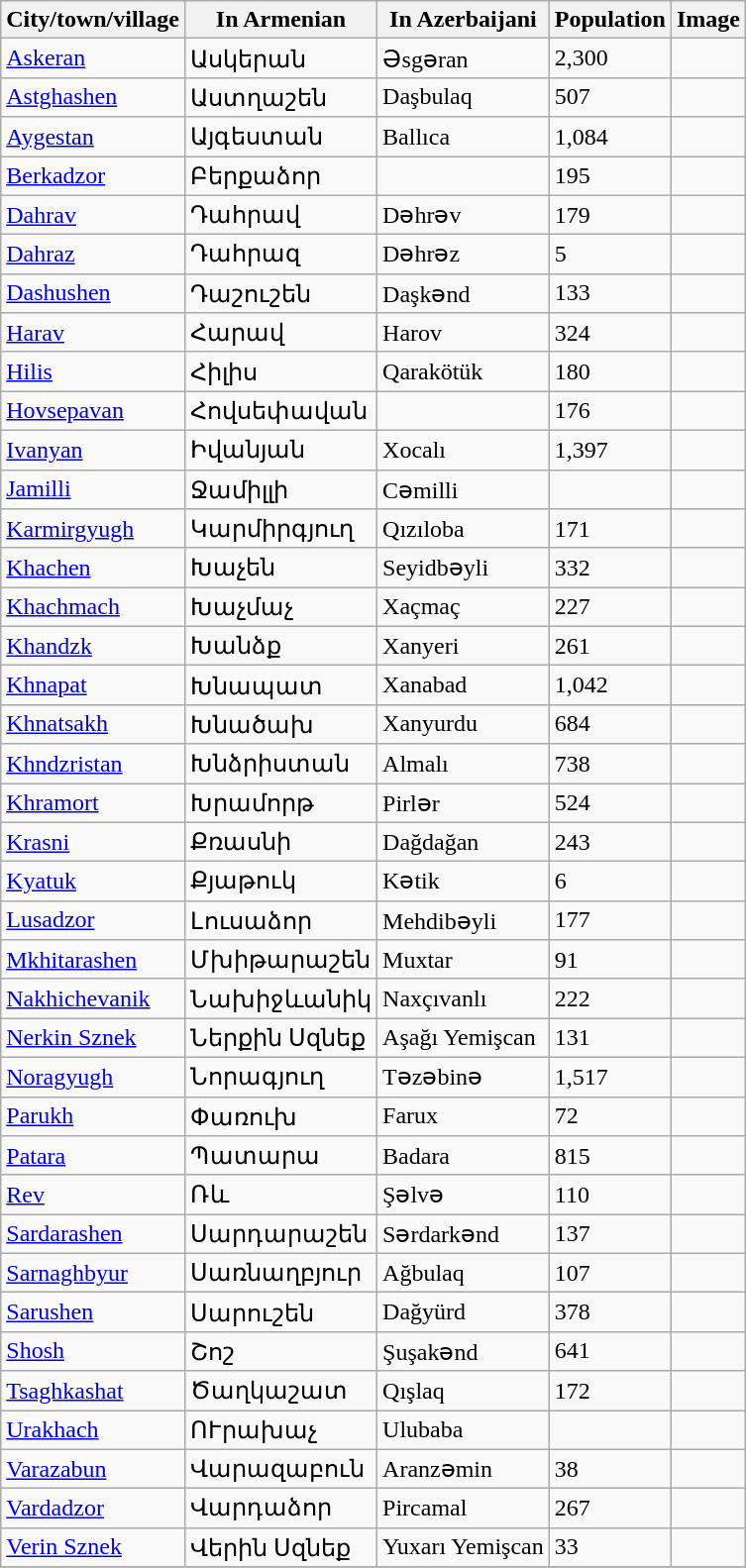<table class="wikitable sortable mw-collapsible">
<tr>
<th>City/town/village</th>
<th>In Armenian</th>
<th>In Azerbaijani</th>
<th>Population</th>
<th>Image</th>
</tr>
<tr>
<td><a href='#'>Askeran</a></td>
<td>Ասկերան</td>
<td>Əsgəran</td>
<td>2,300</td>
<td></td>
</tr>
<tr>
<td><a href='#'>Astghashen</a></td>
<td>Աստղաշեն</td>
<td>Daşbulaq</td>
<td>507</td>
<td></td>
</tr>
<tr>
<td><a href='#'>Aygestan</a></td>
<td>Այգեստան</td>
<td>Ballıca</td>
<td>1,084</td>
<td></td>
</tr>
<tr>
<td><a href='#'>Berkadzor</a></td>
<td>Բերքաձոր</td>
<td></td>
<td>195</td>
<td></td>
</tr>
<tr>
<td><a href='#'>Dahrav</a></td>
<td>Դահրավ</td>
<td>Dəhrəv</td>
<td>179</td>
<td></td>
</tr>
<tr>
<td><a href='#'>Dahraz</a></td>
<td>Դահրազ</td>
<td>Dəhrəz</td>
<td>5</td>
<td></td>
</tr>
<tr>
<td><a href='#'>Dashushen</a></td>
<td>Դաշուշեն</td>
<td>Daşkənd</td>
<td>133</td>
<td></td>
</tr>
<tr>
<td><a href='#'>Harav</a></td>
<td>Հարավ</td>
<td>Harov</td>
<td>324</td>
<td></td>
</tr>
<tr>
<td><a href='#'>Hilis</a></td>
<td>Հիլիս</td>
<td>Qarakötük</td>
<td>180</td>
<td></td>
</tr>
<tr>
<td><a href='#'>Hovsepavan</a></td>
<td>Հովսեփավան</td>
<td></td>
<td>176</td>
<td></td>
</tr>
<tr>
<td><a href='#'>Ivanyan</a></td>
<td>Իվանյան</td>
<td>Xocalı</td>
<td>1,397</td>
<td></td>
</tr>
<tr>
<td><a href='#'>Jamilli</a></td>
<td>Ջամիլլի</td>
<td>Cəmilli</td>
<td></td>
<td></td>
</tr>
<tr>
<td><a href='#'>Karmirgyugh</a></td>
<td>Կարմիրգյուղ</td>
<td>Qızıloba</td>
<td>171</td>
<td></td>
</tr>
<tr>
<td><a href='#'>Khachen</a></td>
<td>Խաչեն</td>
<td>Seyidbəyli</td>
<td>332</td>
<td></td>
</tr>
<tr>
<td><a href='#'>Khachmach</a></td>
<td>Խաչմաչ</td>
<td>Xaçmaç</td>
<td>227</td>
<td></td>
</tr>
<tr>
<td><a href='#'>Khandzk</a></td>
<td>Խանձք</td>
<td>Xanyeri</td>
<td>261</td>
<td></td>
</tr>
<tr>
<td><a href='#'>Khnapat</a></td>
<td>Խնապատ</td>
<td>Xanabad</td>
<td>1,042</td>
<td></td>
</tr>
<tr>
<td><a href='#'>Khnatsakh</a></td>
<td>Խնածախ</td>
<td>Xanyurdu</td>
<td>684</td>
<td></td>
</tr>
<tr>
<td><a href='#'>Khndzristan</a></td>
<td>Խնձրիստան</td>
<td>Almalı</td>
<td>738</td>
<td></td>
</tr>
<tr>
<td><a href='#'>Khramort</a></td>
<td>Խրամորթ</td>
<td>Pirlər</td>
<td>524</td>
<td></td>
</tr>
<tr>
<td><a href='#'>Krasni</a></td>
<td>Քռասնի</td>
<td>Dağdağan</td>
<td>243</td>
<td></td>
</tr>
<tr>
<td><a href='#'>Kyatuk</a></td>
<td>Քյաթուկ</td>
<td>Kətik</td>
<td>6</td>
<td></td>
</tr>
<tr>
<td><a href='#'>Lusadzor</a></td>
<td>Լուսաձոր</td>
<td>Mehdibəyli</td>
<td>177</td>
<td></td>
</tr>
<tr>
<td><a href='#'>Mkhitarashen</a></td>
<td>Մխիթարաշեն</td>
<td>Muxtar</td>
<td>91</td>
<td></td>
</tr>
<tr>
<td><a href='#'>Nakhichevanik</a></td>
<td>Նախիջևանիկ</td>
<td>Naxçıvanlı</td>
<td>222</td>
<td></td>
</tr>
<tr>
<td><a href='#'>Nerkin Sznek</a></td>
<td>Ներքին Սզնեք</td>
<td>Aşağı Yemişcan</td>
<td>131</td>
<td></td>
</tr>
<tr>
<td><a href='#'>Noragyugh</a></td>
<td>Նորագյուղ</td>
<td>Təzəbinə</td>
<td>1,517</td>
<td></td>
</tr>
<tr>
<td><a href='#'>Parukh</a></td>
<td>Փառուխ</td>
<td>Farux</td>
<td>72</td>
<td></td>
</tr>
<tr>
<td><a href='#'>Patara</a></td>
<td>Պատարա</td>
<td>Badara</td>
<td>815</td>
<td></td>
</tr>
<tr>
<td><a href='#'>Rev</a></td>
<td>Ռև</td>
<td>Şəlvə</td>
<td>110</td>
<td></td>
</tr>
<tr>
<td><a href='#'>Sardarashen</a></td>
<td>Սարդարաշեն</td>
<td>Sərdarkənd</td>
<td>137</td>
<td></td>
</tr>
<tr>
<td><a href='#'>Sarnaghbyur</a></td>
<td>Սառնաղբյուր</td>
<td>Ağbulaq</td>
<td>107</td>
<td></td>
</tr>
<tr>
<td><a href='#'>Sarushen</a></td>
<td>Սարուշեն</td>
<td>Dağyürd</td>
<td>378</td>
<td></td>
</tr>
<tr>
<td><a href='#'>Shosh</a></td>
<td>Շոշ</td>
<td>Şuşakənd</td>
<td>641</td>
<td></td>
</tr>
<tr>
<td><a href='#'>Tsaghkashat</a></td>
<td>Ծաղկաշատ</td>
<td>Qışlaq</td>
<td>172</td>
<td></td>
</tr>
<tr>
<td><a href='#'>Urakhach</a></td>
<td>ՈՒրախաչ</td>
<td>Ulubaba</td>
<td></td>
<td></td>
</tr>
<tr>
<td><a href='#'>Varazabun</a></td>
<td>Վարազաբուն</td>
<td>Aranzəmin</td>
<td>38</td>
<td></td>
</tr>
<tr>
<td><a href='#'>Vardadzor</a></td>
<td>Վարդաձոր</td>
<td>Pircamal</td>
<td>267</td>
<td></td>
</tr>
<tr>
<td><a href='#'>Verin Sznek</a></td>
<td>Վերին Սզնեք</td>
<td>Yuxarı Yemişcan</td>
<td>33</td>
<td></td>
</tr>
<tr>
</tr>
</table>
